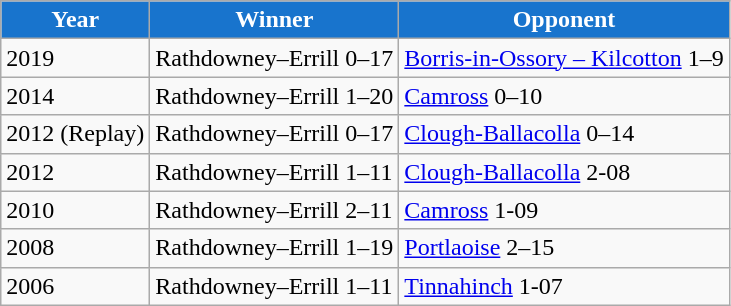<table class="wikitable">
<tr>
<th style="background:#1874CD;color:white">Year</th>
<th style="background:#1874CD;color:white">Winner</th>
<th style="background:#1874CD;color:white">Opponent</th>
</tr>
<tr>
<td>2019</td>
<td>Rathdowney–Errill 0–17</td>
<td><a href='#'>Borris-in-Ossory – Kilcotton</a> 1–9</td>
</tr>
<tr>
<td>2014</td>
<td>Rathdowney–Errill 1–20</td>
<td><a href='#'>Camross</a> 0–10</td>
</tr>
<tr>
<td>2012 (Replay)</td>
<td>Rathdowney–Errill 0–17</td>
<td><a href='#'>Clough-Ballacolla</a> 0–14</td>
</tr>
<tr>
<td>2012</td>
<td>Rathdowney–Errill 1–11</td>
<td><a href='#'>Clough-Ballacolla</a> 2-08</td>
</tr>
<tr>
<td>2010</td>
<td>Rathdowney–Errill 2–11</td>
<td><a href='#'>Camross</a> 1-09</td>
</tr>
<tr>
<td>2008</td>
<td>Rathdowney–Errill 1–19</td>
<td><a href='#'>Portlaoise</a> 2–15</td>
</tr>
<tr>
<td>2006</td>
<td>Rathdowney–Errill 1–11</td>
<td><a href='#'>Tinnahinch</a> 1-07</td>
</tr>
</table>
